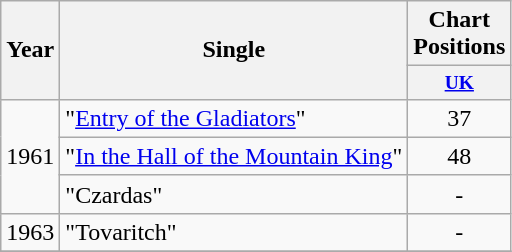<table class="wikitable" style="text-align:center;">
<tr>
<th rowspan="2">Year</th>
<th rowspan="2">Single</th>
<th colspan="3">Chart Positions</th>
</tr>
<tr style="font-size:small;">
<th width="60"><a href='#'>UK</a><br></th>
</tr>
<tr>
<td rowspan="3">1961</td>
<td align="left">"<a href='#'>Entry of the Gladiators</a>"</td>
<td>37</td>
</tr>
<tr>
<td align="left">"<a href='#'>In the Hall of the Mountain King</a>"</td>
<td>48</td>
</tr>
<tr>
<td align="left">"Czardas"</td>
<td>-</td>
</tr>
<tr>
<td>1963</td>
<td align="left">"Tovaritch"</td>
<td>-</td>
</tr>
<tr>
</tr>
</table>
